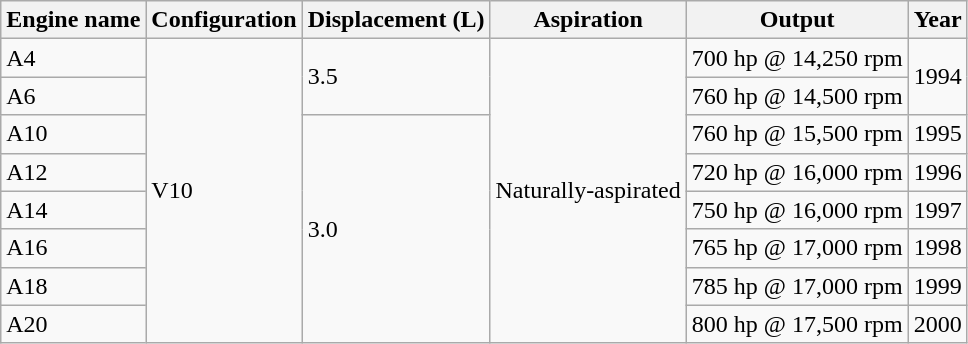<table class="wikitable sortable">
<tr>
<th>Engine name</th>
<th>Configuration</th>
<th>Displacement (L)</th>
<th>Aspiration</th>
<th>Output</th>
<th>Year</th>
</tr>
<tr>
<td>A4</td>
<td rowspan="8">V10</td>
<td rowspan="2">3.5</td>
<td rowspan="8">Naturally-aspirated</td>
<td>700 hp @ 14,250 rpm</td>
<td rowspan="2">1994</td>
</tr>
<tr>
<td>A6</td>
<td>760 hp @ 14,500 rpm</td>
</tr>
<tr>
<td>A10</td>
<td rowspan="6">3.0</td>
<td>760 hp @ 15,500 rpm</td>
<td>1995</td>
</tr>
<tr>
<td>A12</td>
<td>720 hp @ 16,000 rpm</td>
<td>1996</td>
</tr>
<tr>
<td>A14</td>
<td>750 hp @ 16,000 rpm</td>
<td>1997</td>
</tr>
<tr>
<td>A16</td>
<td>765 hp @ 17,000 rpm</td>
<td>1998</td>
</tr>
<tr>
<td>A18</td>
<td>785 hp @ 17,000 rpm</td>
<td>1999</td>
</tr>
<tr>
<td>A20</td>
<td>800 hp @ 17,500 rpm</td>
<td>2000</td>
</tr>
</table>
